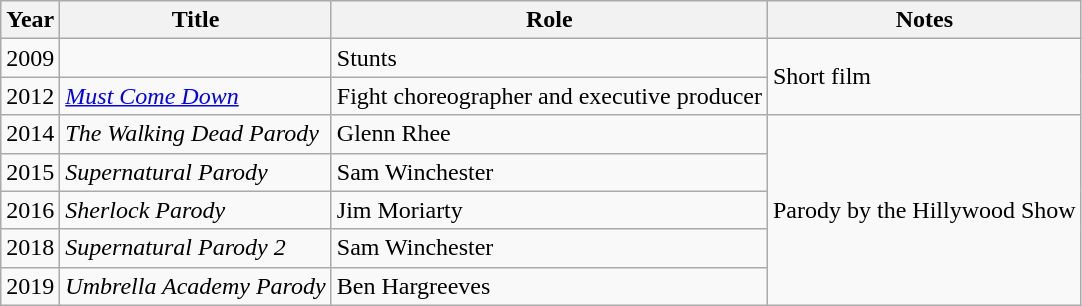<table class="wikitable sortable">
<tr>
<th>Year</th>
<th>Title</th>
<th>Role</th>
<th class="unsortable">Notes</th>
</tr>
<tr>
<td>2009</td>
<td></td>
<td>Stunts</td>
<td rowspan="2">Short film</td>
</tr>
<tr>
<td>2012</td>
<td><em><a href='#'>Must Come Down</a></em></td>
<td>Fight choreographer and executive producer</td>
</tr>
<tr>
<td>2014</td>
<td data-sort-value="Walking Dead Parody, The"><em>The Walking Dead Parody</em></td>
<td>Glenn Rhee</td>
<td rowspan="5">Parody by the Hillywood Show</td>
</tr>
<tr>
<td>2015</td>
<td><em>Supernatural Parody</em></td>
<td>Sam Winchester</td>
</tr>
<tr>
<td>2016</td>
<td><em>Sherlock Parody</em></td>
<td>Jim Moriarty</td>
</tr>
<tr>
<td>2018</td>
<td><em>Supernatural Parody 2</em></td>
<td>Sam Winchester</td>
</tr>
<tr>
<td>2019</td>
<td><em>Umbrella Academy Parody</em></td>
<td>Ben Hargreeves</td>
</tr>
</table>
